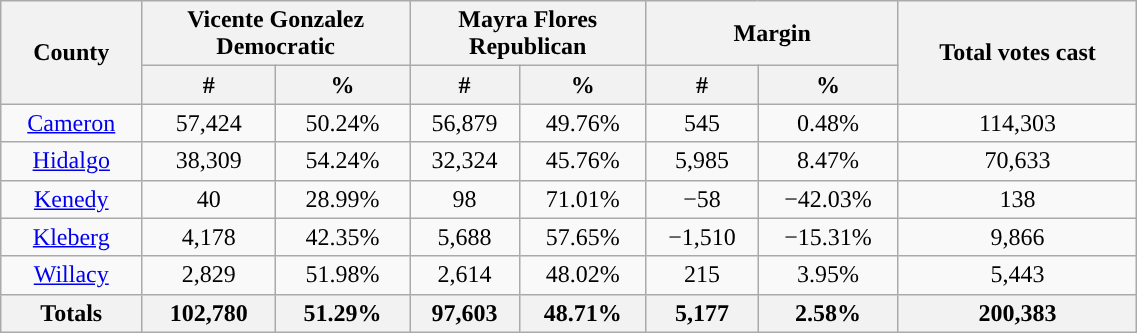<table width="60%"  class="wikitable sortable" style="text-align:center">
<tr>
<th rowspan="2">County</th>
<th style="text-align:center;" colspan="2">Vicente Gonzalez<br>Democratic</th>
<th style="text-align:center;" colspan="2">Mayra Flores<br>Republican</th>
<th style="text-align:center;" colspan="2">Margin</th>
<th rowspan="2" style="text-align:center;">Total votes cast</th>
</tr>
<tr>
<th style="text-align:center;" data-sort-type="number">#</th>
<th style="text-align:center;" data-sort-type="number">%</th>
<th style="text-align:center;" data-sort-type="number">#</th>
<th style="text-align:center;" data-sort-type="number">%</th>
<th style="text-align:center;" data-sort-type="number">#</th>
<th style="text-align:center;" data-sort-type="number">%</th>
</tr>
<tr style="text-align:center;">
<td style="color:black;background-color:"><a href='#'>Cameron</a></td>
<td style="color:black;background-color:">57,424</td>
<td style="color:black;background-color:">50.24%</td>
<td style="background-color:">56,879</td>
<td style="background-color:">49.76%</td>
<td style="color:black;background-color:">545</td>
<td style="color:black;background-color:">0.48%</td>
<td style="color:black;background-color:">114,303</td>
</tr>
<tr style="text-align:center;">
<td style="color:black;background-color:"><a href='#'>Hidalgo</a></td>
<td style="color:black;background-color:">38,309</td>
<td style="color:black;background-color:">54.24%</td>
<td style="background-color:">32,324</td>
<td style="background-color:">45.76%</td>
<td style="color:black;background-color:">5,985</td>
<td style="color:black;background-color:">8.47%</td>
<td style="color:black;background-color:">70,633</td>
</tr>
<tr style="text-align:center;">
<td style="background-color:"><a href='#'>Kenedy</a></td>
<td style="color:black;background-color:">40</td>
<td style="color:black;background-color:">28.99%</td>
<td style="background-color:">98</td>
<td style="background-color:">71.01%</td>
<td style="background-color:">−58</td>
<td style="background-color:">−42.03%</td>
<td style="background-color:">138</td>
</tr>
<tr style="text-align:center;">
<td style="background-color:"><a href='#'>Kleberg</a></td>
<td style="color:black;background-color:">4,178</td>
<td style="color:black;background-color:">42.35%</td>
<td style="background-color:">5,688</td>
<td style="background-color:">57.65%</td>
<td style="background-color:">−1,510</td>
<td style="background-color:">−15.31%</td>
<td style="background-color:">9,866</td>
</tr>
<tr style="text-align:center;">
<td style="color:black;background-color:"><a href='#'>Willacy</a></td>
<td style="color:black;background-color:">2,829</td>
<td style="color:black;background-color:">51.98%</td>
<td style="background-color:">2,614</td>
<td style="background-color:">48.02%</td>
<td style="color:black;background-color:">215</td>
<td style="color:black;background-color:">3.95%</td>
<td style="color:black;background-color:">5,443</td>
</tr>
<tr style="text-align:center;">
<th>Totals</th>
<th>102,780</th>
<th>51.29%</th>
<th>97,603</th>
<th>48.71%</th>
<th>5,177</th>
<th>2.58%</th>
<th>200,383</th>
</tr>
</table>
